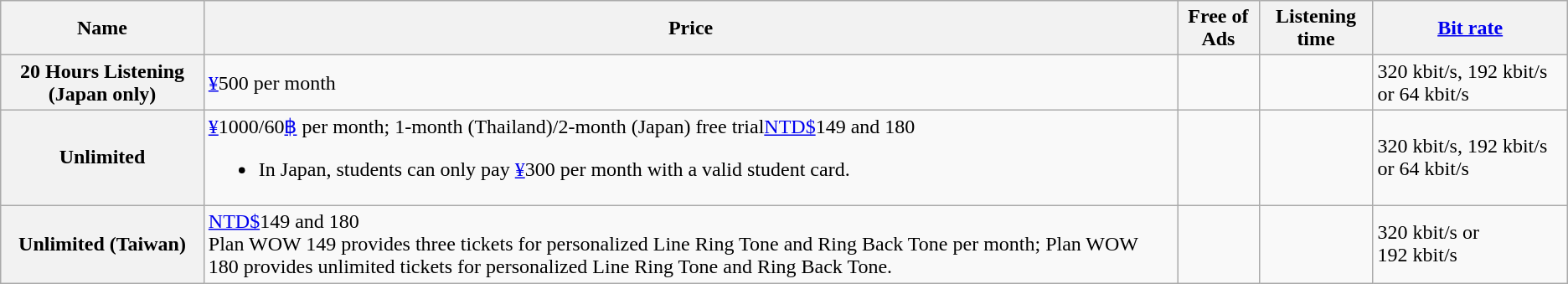<table class="wikitable">
<tr>
<th>Name</th>
<th>Price</th>
<th>Free of Ads</th>
<th>Listening time</th>
<th><a href='#'>Bit rate</a></th>
</tr>
<tr>
<th>20 Hours Listening (Japan only)</th>
<td><a href='#'>¥</a>500 per month</td>
<td></td>
<td></td>
<td>320 kbit/s, 192 kbit/s or 64 kbit/s</td>
</tr>
<tr>
<th>Unlimited</th>
<td><a href='#'>¥</a>1000/60<a href='#'>฿</a> per month; 1-month (Thailand)/2-month (Japan) free trial<a href='#'>NTD$</a>149 and 180<br><ul><li>In Japan, students can only pay <a href='#'>¥</a>300 per month with a valid student card.</li></ul></td>
<td></td>
<td></td>
<td>320 kbit/s, 192 kbit/s or 64 kbit/s</td>
</tr>
<tr>
<th>Unlimited (Taiwan)</th>
<td><a href='#'>NTD$</a>149 and 180 <br> Plan WOW 149 provides three tickets for personalized Line Ring Tone and Ring Back Tone per month; Plan WOW 180 provides unlimited tickets for personalized Line Ring Tone and Ring Back Tone.</td>
<td></td>
<td></td>
<td>320 kbit/s or 192 kbit/s</td>
</tr>
</table>
